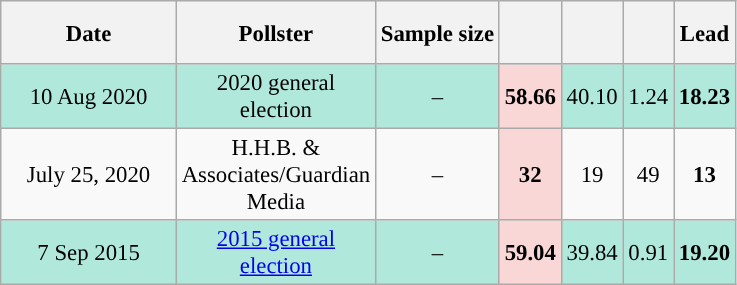<table class="wikitable sortable collapsible" style="text-align:center;font-size:95%;">
<tr style="height:42px;">
<th style="width:110px;">Date</th>
<th style="width:110px;">Pollster</th>
<th data-sort-type="number">Sample size</th>
<th class="unsortable" style="background:"><a href='#'></a></th>
<th class="unsortable" style="background:"><a href='#'></a></th>
<th class="unsortable" style="background:"></th>
<th>Lead</th>
</tr>
<tr style="background:#b0e9db;">
<td>10 Aug 2020</td>
<td>2020 general election</td>
<td>–</td>
<td style="background:#F8D7D6;"><strong>58.66</strong></td>
<td>40.10</td>
<td>1.24</td>
<td style="background:"><strong>18.23</strong></td>
</tr>
<tr>
<td>July 25, 2020</td>
<td>H.H.B. & Associates/Guardian Media</td>
<td>–</td>
<td style="background:#F8D7D6;"><strong>32</strong></td>
<td>19</td>
<td>49</td>
<td style="background:"><strong>13</strong></td>
</tr>
<tr style="background:#b0e9db;">
<td data-sort-value="2015-09-07">7 Sep 2015</td>
<td><a href='#'>2015 general election</a></td>
<td>–</td>
<td style="background:#F8D7D6;"><strong>59.04</strong></td>
<td>39.84</td>
<td>0.91</td>
<td style="background:"><strong>19.20</strong></td>
</tr>
</table>
